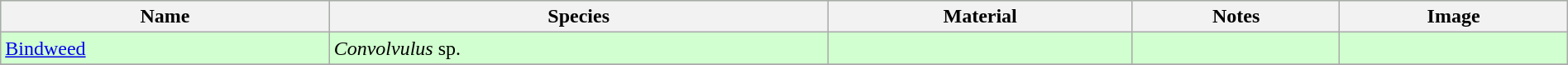<table class="wikitable" align="center" width="100%" style="background:#D1FFCF;">
<tr>
<th>Name</th>
<th>Species</th>
<th>Material</th>
<th>Notes</th>
<th>Image</th>
</tr>
<tr>
<td><a href='#'>Bindweed</a></td>
<td><em>Convolvulus</em> sp.</td>
<td></td>
<td></td>
<td></td>
</tr>
<tr>
</tr>
</table>
